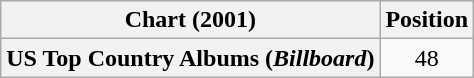<table class="wikitable plainrowheaders" style="text-align:center">
<tr>
<th scope="col">Chart (2001)</th>
<th scope="col">Position</th>
</tr>
<tr>
<th scope="row">US Top Country Albums (<em>Billboard</em>)</th>
<td>48</td>
</tr>
</table>
